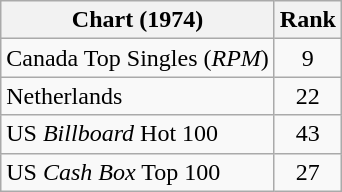<table class="wikitable sortable">
<tr>
<th align="left">Chart (1974)</th>
<th style="text-align:center;">Rank</th>
</tr>
<tr>
<td>Canada Top Singles (<em>RPM</em>)</td>
<td style="text-align:center;">9</td>
</tr>
<tr>
<td>Netherlands </td>
<td align="center">22</td>
</tr>
<tr>
<td>US <em>Billboard</em> Hot 100</td>
<td style="text-align:center;">43</td>
</tr>
<tr>
<td>US <em>Cash Box</em> Top 100</td>
<td style="text-align:center;">27</td>
</tr>
</table>
